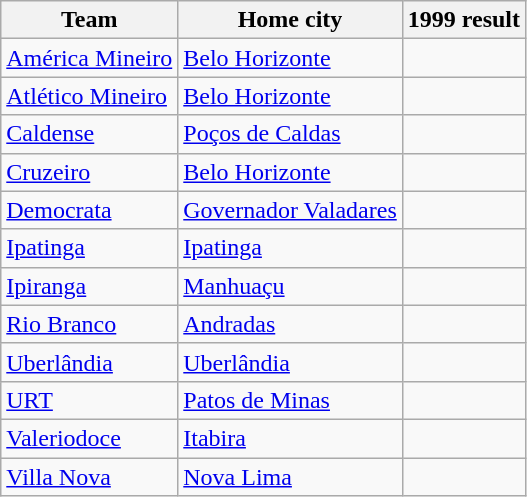<table class="wikitable sortable">
<tr>
<th>Team</th>
<th>Home city</th>
<th>1999 result</th>
</tr>
<tr>
<td><a href='#'>América Mineiro</a></td>
<td><a href='#'>Belo Horizonte</a></td>
<td></td>
</tr>
<tr>
<td><a href='#'>Atlético Mineiro</a></td>
<td><a href='#'>Belo Horizonte</a></td>
<td></td>
</tr>
<tr>
<td><a href='#'>Caldense</a></td>
<td><a href='#'>Poços de Caldas</a></td>
<td></td>
</tr>
<tr>
<td><a href='#'>Cruzeiro</a></td>
<td><a href='#'>Belo Horizonte</a></td>
<td></td>
</tr>
<tr>
<td><a href='#'>Democrata</a></td>
<td><a href='#'>Governador Valadares</a></td>
<td></td>
</tr>
<tr>
<td><a href='#'>Ipatinga</a></td>
<td><a href='#'>Ipatinga</a></td>
<td></td>
</tr>
<tr>
<td><a href='#'>Ipiranga</a></td>
<td><a href='#'>Manhuaçu</a></td>
<td></td>
</tr>
<tr>
<td><a href='#'>Rio Branco</a></td>
<td><a href='#'>Andradas</a></td>
<td></td>
</tr>
<tr>
<td><a href='#'>Uberlândia</a></td>
<td><a href='#'>Uberlândia</a></td>
<td></td>
</tr>
<tr>
<td><a href='#'>URT</a></td>
<td><a href='#'>Patos de Minas</a></td>
<td></td>
</tr>
<tr>
<td><a href='#'>Valeriodoce</a></td>
<td><a href='#'>Itabira</a></td>
<td></td>
</tr>
<tr>
<td><a href='#'>Villa Nova</a></td>
<td><a href='#'>Nova Lima</a></td>
<td></td>
</tr>
</table>
